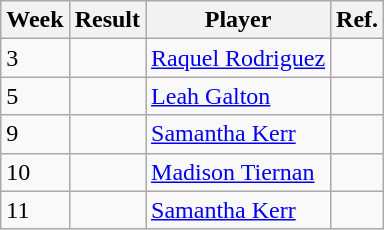<table class="wikitable">
<tr>
<th>Week</th>
<th>Result</th>
<th>Player</th>
<th>Ref.</th>
</tr>
<tr>
<td>3</td>
<td></td>
<td> <a href='#'>Raquel Rodriguez</a></td>
<td></td>
</tr>
<tr>
<td>5</td>
<td></td>
<td> <a href='#'>Leah Galton</a></td>
<td></td>
</tr>
<tr>
<td>9</td>
<td></td>
<td> <a href='#'>Samantha Kerr</a></td>
<td></td>
</tr>
<tr>
<td>10</td>
<td></td>
<td> <a href='#'>Madison Tiernan</a></td>
<td></td>
</tr>
<tr>
<td>11</td>
<td></td>
<td> <a href='#'>Samantha Kerr</a></td>
<td></td>
</tr>
</table>
